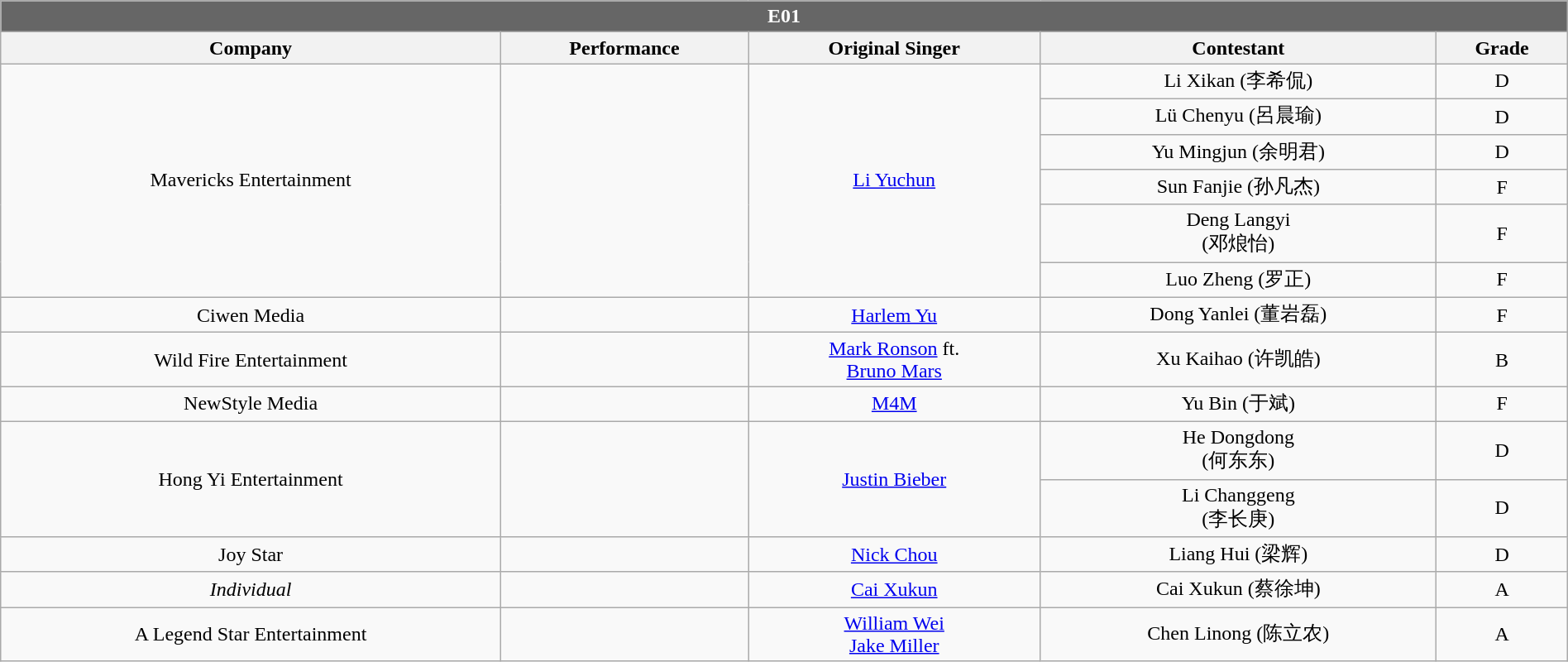<table class="wikitable mw-collapsible mw-collapsed" style="text-align:center; width:100%;">
<tr>
<th colspan="5" style="background:#666666; color:white">E01</th>
</tr>
<tr>
<th>Company</th>
<th>Performance</th>
<th>Original Singer</th>
<th>Contestant</th>
<th>Grade</th>
</tr>
<tr>
<td rowspan="6">Mavericks Entertainment</td>
<td rowspan="6"></td>
<td rowspan="6"><a href='#'>Li Yuchun</a></td>
<td>Li Xikan (李希侃)</td>
<td>D</td>
</tr>
<tr>
<td>Lü Chenyu (呂晨瑜)</td>
<td>D</td>
</tr>
<tr>
<td>Yu Mingjun (余明君)</td>
<td>D</td>
</tr>
<tr>
<td>Sun Fanjie (孙凡杰)</td>
<td>F</td>
</tr>
<tr>
<td>Deng Langyi<br>(邓烺怡)</td>
<td>F</td>
</tr>
<tr>
<td>Luo Zheng (罗正)</td>
<td>F</td>
</tr>
<tr>
<td>Ciwen Media</td>
<td></td>
<td><a href='#'>Harlem Yu</a></td>
<td>Dong Yanlei (董岩磊)</td>
<td>F</td>
</tr>
<tr>
<td>Wild Fire Entertainment</td>
<td Locking Dance></td>
<td><a href='#'>Mark Ronson</a> ft.<br><a href='#'>Bruno Mars</a></td>
<td>Xu Kaihao (许凯皓)</td>
<td>B</td>
</tr>
<tr>
<td>NewStyle Media</td>
<td></td>
<td><a href='#'>M4M</a></td>
<td>Yu Bin (于斌)</td>
<td>F</td>
</tr>
<tr>
<td rowspan="2">Hong Yi Entertainment</td>
<td rowspan="2"></td>
<td rowspan="2"><a href='#'>Justin Bieber</a></td>
<td>He Dongdong<br>(何东东)</td>
<td>D</td>
</tr>
<tr>
<td>Li Changgeng<br>(李长庚)</td>
<td>D</td>
</tr>
<tr>
<td>Joy Star</td>
<td></td>
<td><a href='#'>Nick Chou</a></td>
<td>Liang Hui (梁辉)</td>
<td>D</td>
</tr>
<tr>
<td><em>Individual</em></td>
<td></td>
<td><a href='#'>Cai Xukun</a></td>
<td>Cai Xukun (蔡徐坤)</td>
<td>A</td>
</tr>
<tr>
<td>A Legend Star Entertainment</td>
<td><br></td>
<td><a href='#'>William Wei</a><br><a href='#'>Jake Miller</a></td>
<td>Chen Linong (陈立农)</td>
<td>A</td>
</tr>
</table>
